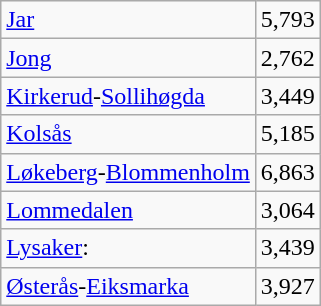<table class="wikitable" style="float:left; margin-right:1em">
<tr>
<td><a href='#'>Jar</a></td>
<td align="center">5,793</td>
</tr>
<tr>
<td><a href='#'>Jong</a></td>
<td align="center">2,762</td>
</tr>
<tr>
<td><a href='#'>Kirkerud</a>-<a href='#'>Sollihøgda</a></td>
<td align="center">3,449</td>
</tr>
<tr>
<td><a href='#'>Kolsås</a></td>
<td align="center">5,185</td>
</tr>
<tr>
<td><a href='#'>Løkeberg</a>-<a href='#'>Blommenholm</a></td>
<td align="center">6,863</td>
</tr>
<tr>
<td><a href='#'>Lommedalen</a></td>
<td align="center">3,064</td>
</tr>
<tr>
<td><a href='#'>Lysaker</a>:</td>
<td align="center">3,439</td>
</tr>
<tr>
<td><a href='#'>Østerås</a>-<a href='#'>Eiksmarka</a></td>
<td align="center">3,927</td>
</tr>
</table>
